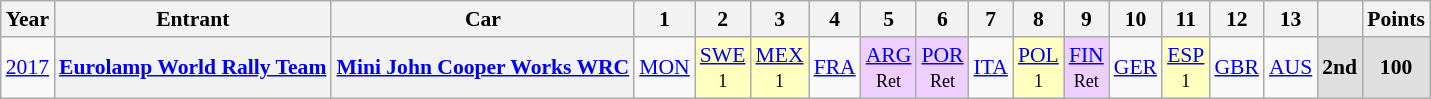<table class="wikitable" border="1" style="text-align:center; font-size:90%;">
<tr>
<th>Year</th>
<th>Entrant</th>
<th>Car</th>
<th>1</th>
<th>2</th>
<th>3</th>
<th>4</th>
<th>5</th>
<th>6</th>
<th>7</th>
<th>8</th>
<th>9</th>
<th>10</th>
<th>11</th>
<th>12</th>
<th>13</th>
<th></th>
<th>Points</th>
</tr>
<tr>
<td><a href='#'>2017</a></td>
<th><a href='#'>Eurolamp World Rally Team</a></th>
<th><a href='#'>Mini John Cooper Works WRC</a></th>
<td><a href='#'>MON</a></td>
<td style="background:#FFFFBF;"><a href='#'>SWE</a><br><small>1</small></td>
<td style="background:#FFFFBF;"><a href='#'>MEX</a><br><small>1</small></td>
<td><a href='#'>FRA</a></td>
<td style="background:#EFCFFF;"><a href='#'>ARG</a><br><small>Ret</small></td>
<td style="background:#EFCFFF;"><a href='#'>POR</a><br><small>Ret</small></td>
<td><a href='#'>ITA</a></td>
<td style="background:#FFFFBF;"><a href='#'>POL</a><br><small>1</small></td>
<td style="background:#EFCFFF;"><a href='#'>FIN</a><br><small>Ret</small></td>
<td><a href='#'>GER</a></td>
<td style="background:#FFFFBF;"><a href='#'>ESP</a><br><small>1</small></td>
<td><a href='#'>GBR</a></td>
<td><a href='#'>AUS</a></td>
<th style="background:#DFDFDF;"><strong>2nd</strong></th>
<th style="background:#DFDFDF;"><strong>100</strong></th>
</tr>
</table>
